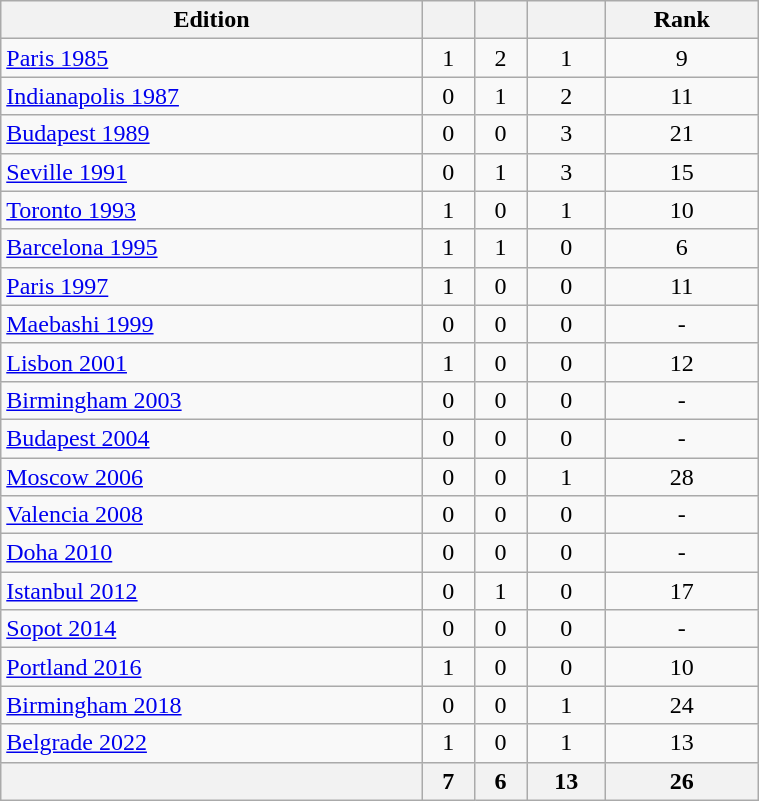<table class="wikitable" width=40% style="font-size:100%; text-align:center;">
<tr>
<th>Edition</th>
<th></th>
<th></th>
<th></th>
<th>Rank</th>
</tr>
<tr>
<td align =left> <a href='#'>Paris 1985</a></td>
<td>1</td>
<td>2</td>
<td>1</td>
<td>9</td>
</tr>
<tr>
<td align =left> <a href='#'>Indianapolis 1987</a></td>
<td>0</td>
<td>1</td>
<td>2</td>
<td>11</td>
</tr>
<tr>
<td align =left> <a href='#'>Budapest 1989</a></td>
<td>0</td>
<td>0</td>
<td>3</td>
<td>21</td>
</tr>
<tr>
<td align =left> <a href='#'>Seville 1991</a></td>
<td>0</td>
<td>1</td>
<td>3</td>
<td>15</td>
</tr>
<tr>
<td align =left> <a href='#'>Toronto 1993</a></td>
<td>1</td>
<td>0</td>
<td>1</td>
<td>10</td>
</tr>
<tr>
<td align =left> <a href='#'>Barcelona 1995</a></td>
<td>1</td>
<td>1</td>
<td>0</td>
<td>6</td>
</tr>
<tr>
<td align =left> <a href='#'>Paris 1997</a></td>
<td>1</td>
<td>0</td>
<td>0</td>
<td>11</td>
</tr>
<tr>
<td align =left> <a href='#'>Maebashi 1999</a></td>
<td>0</td>
<td>0</td>
<td>0</td>
<td>-</td>
</tr>
<tr>
<td align =left> <a href='#'>Lisbon 2001</a></td>
<td>1</td>
<td>0</td>
<td>0</td>
<td>12</td>
</tr>
<tr>
<td align =left> <a href='#'>Birmingham 2003</a></td>
<td>0</td>
<td>0</td>
<td>0</td>
<td>-</td>
</tr>
<tr>
<td align =left> <a href='#'>Budapest 2004</a></td>
<td>0</td>
<td>0</td>
<td>0</td>
<td>-</td>
</tr>
<tr>
<td align =left> <a href='#'>Moscow 2006</a></td>
<td>0</td>
<td>0</td>
<td>1</td>
<td>28</td>
</tr>
<tr>
<td align =left> <a href='#'>Valencia 2008</a></td>
<td>0</td>
<td>0</td>
<td>0</td>
<td>-</td>
</tr>
<tr>
<td align =left> <a href='#'>Doha 2010</a></td>
<td>0</td>
<td>0</td>
<td>0</td>
<td>-</td>
</tr>
<tr>
<td align =left> <a href='#'>Istanbul 2012</a></td>
<td>0</td>
<td>1</td>
<td>0</td>
<td>17</td>
</tr>
<tr>
<td align =left> <a href='#'>Sopot 2014</a></td>
<td>0</td>
<td>0</td>
<td>0</td>
<td>-</td>
</tr>
<tr>
<td align =left> <a href='#'>Portland 2016</a></td>
<td>1</td>
<td>0</td>
<td>0</td>
<td>10</td>
</tr>
<tr>
<td align =left> <a href='#'>Birmingham 2018</a></td>
<td>0</td>
<td>0</td>
<td>1</td>
<td>24</td>
</tr>
<tr>
<td align =left> <a href='#'>Belgrade 2022</a></td>
<td>1</td>
<td>0</td>
<td>1</td>
<td>13</td>
</tr>
<tr>
<th></th>
<th>7</th>
<th>6</th>
<th>13</th>
<th>26</th>
</tr>
</table>
